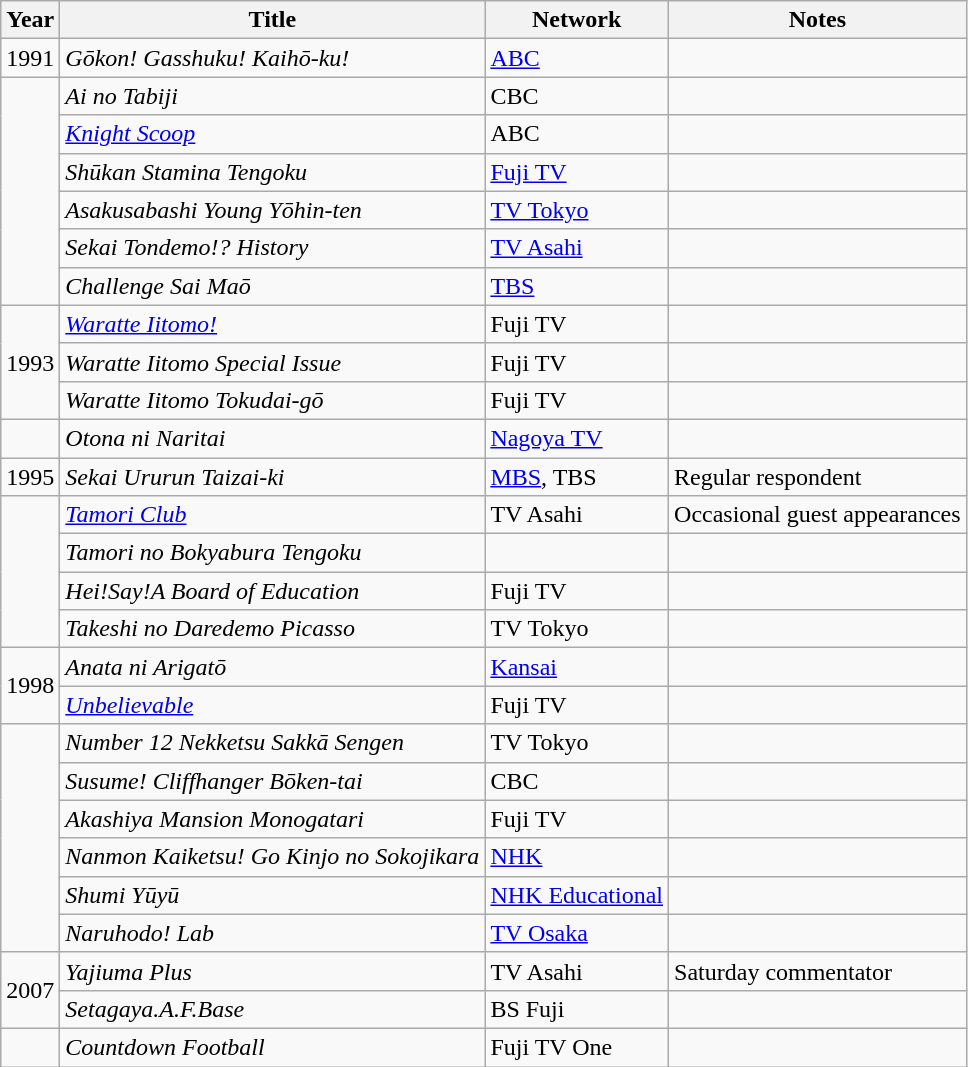<table class="wikitable">
<tr>
<th>Year</th>
<th>Title</th>
<th>Network</th>
<th>Notes</th>
</tr>
<tr>
<td>1991</td>
<td><em>Gōkon! Gasshuku! Kaihō-ku!</em></td>
<td><a href='#'>ABC</a></td>
<td></td>
</tr>
<tr>
<td rowspan="6"></td>
<td><em>Ai no Tabiji</em></td>
<td>CBC</td>
<td></td>
</tr>
<tr>
<td><em><a href='#'>Knight Scoop</a></em></td>
<td>ABC</td>
<td></td>
</tr>
<tr>
<td><em>Shūkan Stamina Tengoku</em></td>
<td><a href='#'>Fuji TV</a></td>
<td></td>
</tr>
<tr>
<td><em>Asakusabashi Young Yōhin-ten</em></td>
<td><a href='#'>TV Tokyo</a></td>
<td></td>
</tr>
<tr>
<td><em>Sekai Tondemo!? History</em></td>
<td><a href='#'>TV Asahi</a></td>
<td></td>
</tr>
<tr>
<td><em>Challenge Sai Maō</em></td>
<td><a href='#'>TBS</a></td>
<td></td>
</tr>
<tr>
<td rowspan="3">1993</td>
<td><em><a href='#'>Waratte Iitomo!</a></em></td>
<td>Fuji TV</td>
<td></td>
</tr>
<tr>
<td><em>Waratte Iitomo Special Issue</em></td>
<td>Fuji TV</td>
<td></td>
</tr>
<tr>
<td><em>Waratte Iitomo Tokudai-gō</em></td>
<td>Fuji TV</td>
<td></td>
</tr>
<tr>
<td></td>
<td><em>Otona ni Naritai</em></td>
<td><a href='#'>Nagoya TV</a></td>
<td></td>
</tr>
<tr>
<td>1995</td>
<td><em>Sekai Ururun Taizai-ki</em></td>
<td><a href='#'>MBS</a>, TBS</td>
<td>Regular respondent</td>
</tr>
<tr>
<td rowspan="4"></td>
<td><em><a href='#'>Tamori Club</a></em></td>
<td>TV Asahi</td>
<td>Occasional guest appearances</td>
</tr>
<tr>
<td><em>Tamori no Bokyabura Tengoku</em></td>
<td></td>
<td></td>
</tr>
<tr>
<td><em>Hei!Say!A Board of Education</em></td>
<td>Fuji TV</td>
<td></td>
</tr>
<tr>
<td><em>Takeshi no Daredemo Picasso</em></td>
<td>TV Tokyo</td>
<td></td>
</tr>
<tr>
<td rowspan="2">1998</td>
<td><em>Anata ni Arigatō</em></td>
<td><a href='#'>Kansai</a></td>
<td></td>
</tr>
<tr>
<td><em><a href='#'>Unbelievable</a></em></td>
<td>Fuji TV</td>
<td></td>
</tr>
<tr>
<td rowspan="6"></td>
<td><em>Number 12 Nekketsu Sakkā Sengen</em></td>
<td>TV Tokyo</td>
<td></td>
</tr>
<tr>
<td><em>Susume! Cliffhanger Bōken-tai</em></td>
<td>CBC</td>
<td></td>
</tr>
<tr>
<td><em>Akashiya Mansion Monogatari</em></td>
<td>Fuji TV</td>
<td></td>
</tr>
<tr>
<td><em>Nanmon Kaiketsu! Go Kinjo no Sokojikara</em></td>
<td><a href='#'>NHK</a></td>
<td></td>
</tr>
<tr>
<td><em>Shumi Yūyū</em></td>
<td><a href='#'>NHK Educational</a></td>
<td></td>
</tr>
<tr>
<td><em>Naruhodo! Lab</em></td>
<td><a href='#'>TV Osaka</a></td>
<td></td>
</tr>
<tr>
<td rowspan="2">2007</td>
<td><em>Yajiuma Plus</em></td>
<td>TV Asahi</td>
<td>Saturday commentator</td>
</tr>
<tr>
<td><em>Setagaya.A.F.Base</em></td>
<td>BS Fuji</td>
<td></td>
</tr>
<tr>
<td></td>
<td><em>Countdown Football</em></td>
<td>Fuji TV One</td>
<td></td>
</tr>
</table>
